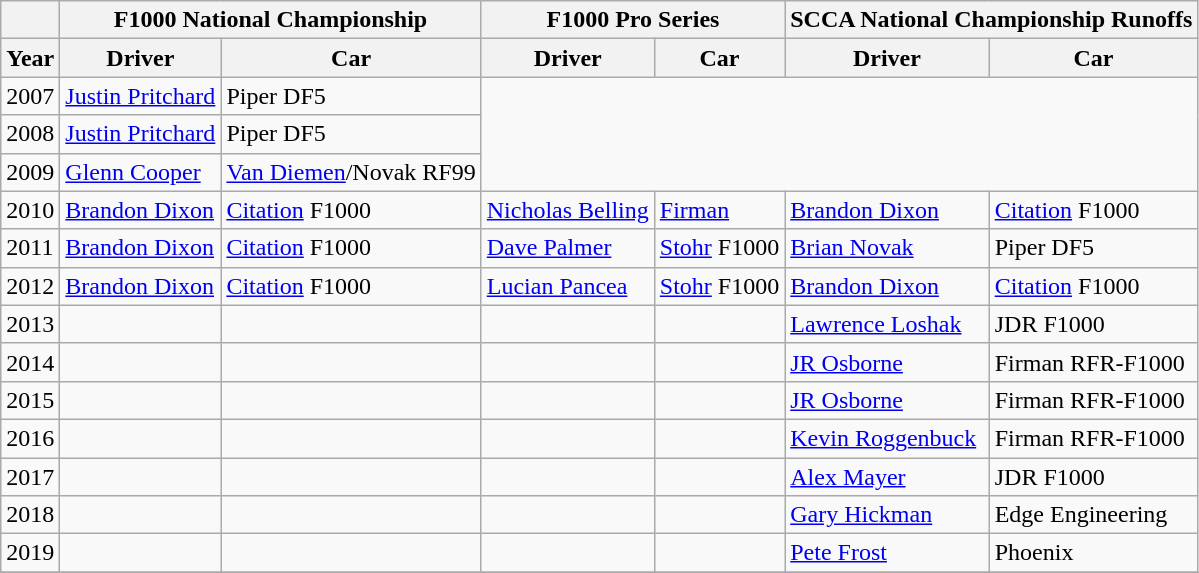<table class="wikitable">
<tr>
<th></th>
<th colspan=2>F1000 National Championship</th>
<th colspan=2>F1000 Pro Series</th>
<th colspan=2>SCCA National Championship Runoffs</th>
</tr>
<tr>
<th>Year</th>
<th>Driver</th>
<th>Car</th>
<th>Driver</th>
<th>Car</th>
<th>Driver</th>
<th>Car</th>
</tr>
<tr>
<td>2007</td>
<td> <a href='#'>Justin Pritchard</a></td>
<td>Piper DF5</td>
</tr>
<tr>
<td>2008</td>
<td> <a href='#'>Justin Pritchard</a></td>
<td>Piper DF5</td>
</tr>
<tr>
<td>2009</td>
<td> <a href='#'>Glenn Cooper</a></td>
<td><a href='#'>Van Diemen</a>/Novak RF99</td>
</tr>
<tr>
<td>2010</td>
<td> <a href='#'>Brandon Dixon</a></td>
<td><a href='#'>Citation</a> F1000</td>
<td><a href='#'>Nicholas Belling</a></td>
<td><a href='#'>Firman</a></td>
<td> <a href='#'>Brandon Dixon</a></td>
<td><a href='#'>Citation</a> F1000</td>
</tr>
<tr>
<td>2011</td>
<td> <a href='#'>Brandon Dixon</a></td>
<td><a href='#'>Citation</a> F1000</td>
<td> <a href='#'>Dave Palmer</a></td>
<td><a href='#'>Stohr</a> F1000</td>
<td> <a href='#'>Brian Novak</a></td>
<td>Piper DF5</td>
</tr>
<tr>
<td>2012</td>
<td> <a href='#'>Brandon Dixon</a></td>
<td><a href='#'>Citation</a> F1000</td>
<td> <a href='#'>Lucian Pancea</a></td>
<td><a href='#'>Stohr</a> F1000</td>
<td> <a href='#'>Brandon Dixon</a></td>
<td><a href='#'>Citation</a> F1000</td>
</tr>
<tr>
<td>2013</td>
<td></td>
<td></td>
<td></td>
<td></td>
<td> <a href='#'>Lawrence Loshak</a></td>
<td>JDR F1000</td>
</tr>
<tr>
<td>2014</td>
<td></td>
<td></td>
<td></td>
<td></td>
<td> <a href='#'>JR Osborne</a></td>
<td>Firman RFR-F1000</td>
</tr>
<tr>
<td>2015</td>
<td></td>
<td></td>
<td></td>
<td></td>
<td> <a href='#'>JR Osborne</a></td>
<td>Firman RFR-F1000</td>
</tr>
<tr>
<td>2016</td>
<td></td>
<td></td>
<td></td>
<td></td>
<td> <a href='#'>Kevin Roggenbuck</a></td>
<td>Firman RFR-F1000</td>
</tr>
<tr>
<td>2017</td>
<td></td>
<td></td>
<td></td>
<td></td>
<td> <a href='#'>Alex Mayer</a></td>
<td>JDR F1000</td>
</tr>
<tr>
<td>2018</td>
<td></td>
<td></td>
<td></td>
<td></td>
<td> <a href='#'>Gary Hickman</a></td>
<td>Edge Engineering</td>
</tr>
<tr>
<td>2019</td>
<td></td>
<td></td>
<td></td>
<td></td>
<td> <a href='#'>Pete Frost</a></td>
<td>Phoenix</td>
</tr>
<tr>
</tr>
</table>
